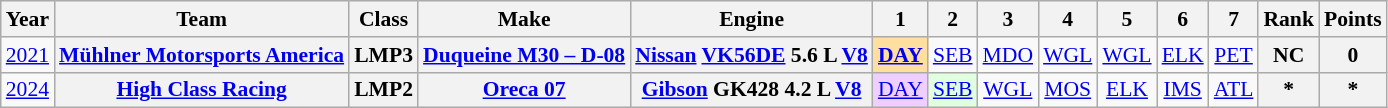<table class="wikitable" style="text-align:center; font-size:90%">
<tr>
<th>Year</th>
<th>Team</th>
<th>Class</th>
<th>Make</th>
<th>Engine</th>
<th>1</th>
<th>2</th>
<th>3</th>
<th>4</th>
<th>5</th>
<th>6</th>
<th>7</th>
<th>Rank</th>
<th>Points</th>
</tr>
<tr>
<td><a href='#'>2021</a></td>
<th><a href='#'>Mühlner Motorsports America</a></th>
<th>LMP3</th>
<th><a href='#'>Duqueine M30 – D-08</a></th>
<th><a href='#'>Nissan</a> <a href='#'>VK56DE</a> 5.6 L <a href='#'>V8</a></th>
<td style="background:#FFDF9F;"><strong><a href='#'>DAY</a></strong><br></td>
<td><a href='#'>SEB</a></td>
<td><a href='#'>MDO</a></td>
<td><a href='#'>WGL</a></td>
<td><a href='#'>WGL</a></td>
<td><a href='#'>ELK</a></td>
<td><a href='#'>PET</a></td>
<th>NC</th>
<th>0</th>
</tr>
<tr>
<td><a href='#'>2024</a></td>
<th><a href='#'>High Class Racing</a></th>
<th>LMP2</th>
<th><a href='#'>Oreca 07</a></th>
<th><a href='#'>Gibson</a> GK428 4.2 L <a href='#'>V8</a></th>
<td style="background:#EFCFFF;"><a href='#'>DAY</a><br></td>
<td style="background:#DFFFDF;"><a href='#'>SEB</a><br></td>
<td><a href='#'>WGL</a></td>
<td><a href='#'>MOS</a></td>
<td><a href='#'>ELK</a></td>
<td><a href='#'>IMS</a></td>
<td><a href='#'>ATL</a></td>
<th>*</th>
<th>*</th>
</tr>
</table>
